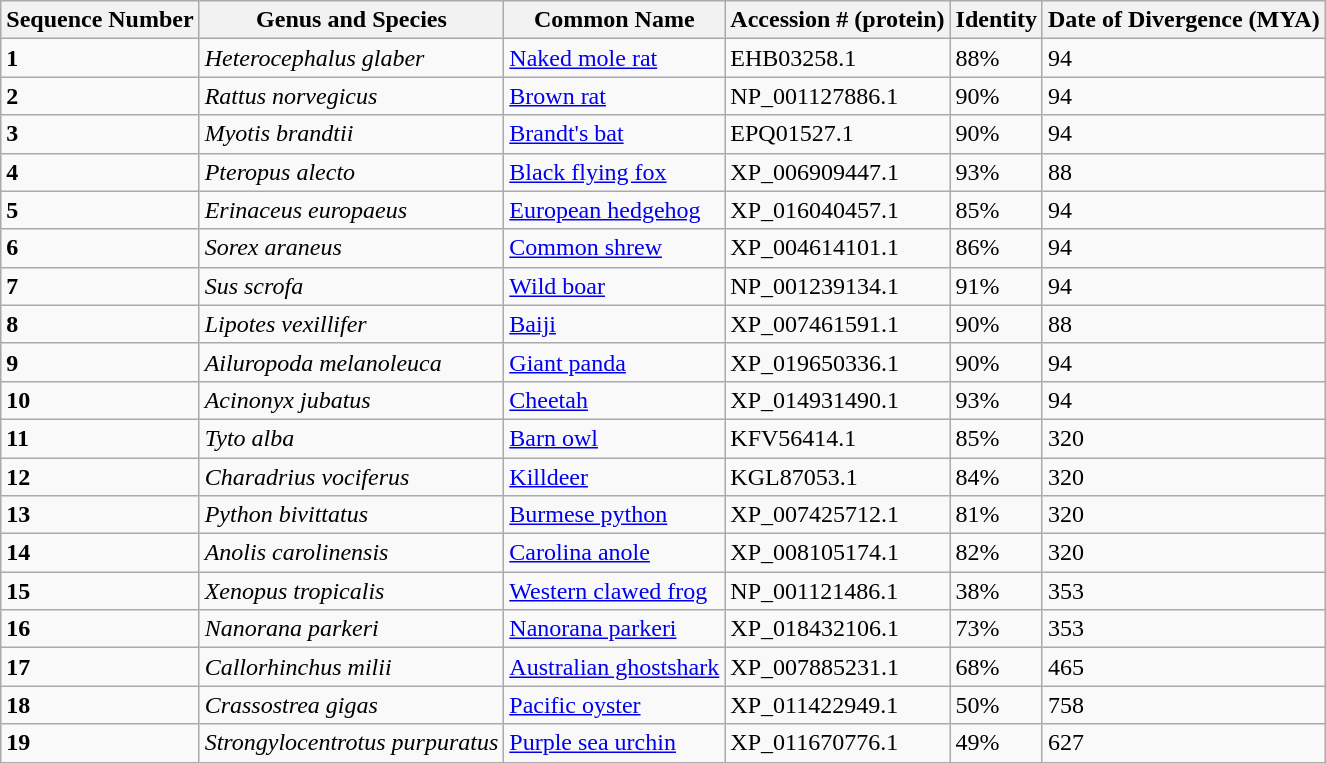<table class="wikitable">
<tr>
<th>Sequence Number</th>
<th>Genus and Species</th>
<th>Common Name</th>
<th>Accession # (protein)</th>
<th>Identity</th>
<th>Date of Divergence (MYA)</th>
</tr>
<tr>
<td><strong>1</strong></td>
<td><em>Heterocephalus glaber</em></td>
<td><a href='#'>Naked mole rat</a></td>
<td>EHB03258.1</td>
<td>88%</td>
<td>94</td>
</tr>
<tr>
<td><strong>2</strong></td>
<td><em>Rattus norvegicus</em></td>
<td><a href='#'>Brown rat</a></td>
<td>NP_001127886.1</td>
<td>90%</td>
<td>94</td>
</tr>
<tr>
<td><strong>3</strong></td>
<td><em>Myotis brandtii</em></td>
<td><a href='#'>Brandt's bat</a></td>
<td>EPQ01527.1</td>
<td>90%</td>
<td>94</td>
</tr>
<tr>
<td><strong>4</strong></td>
<td><em>Pteropus alecto</em></td>
<td><a href='#'>Black flying fox</a></td>
<td>XP_006909447.1</td>
<td>93%</td>
<td>88</td>
</tr>
<tr>
<td><strong>5</strong></td>
<td><em>Erinaceus europaeus</em></td>
<td><a href='#'>European hedgehog</a></td>
<td>XP_016040457.1</td>
<td>85%</td>
<td>94</td>
</tr>
<tr>
<td><strong>6</strong></td>
<td><em>Sorex araneus</em></td>
<td><a href='#'>Common shrew</a></td>
<td>XP_004614101.1</td>
<td>86%</td>
<td>94</td>
</tr>
<tr>
<td><strong>7</strong></td>
<td><em>Sus scrofa</em></td>
<td><a href='#'>Wild boar</a></td>
<td>NP_001239134.1</td>
<td>91%</td>
<td>94</td>
</tr>
<tr>
<td><strong>8</strong></td>
<td><em>Lipotes vexillifer</em></td>
<td><a href='#'>Baiji</a></td>
<td>XP_007461591.1</td>
<td>90%</td>
<td>88</td>
</tr>
<tr>
<td><strong>9</strong></td>
<td><em>Ailuropoda melanoleuca</em></td>
<td><a href='#'>Giant panda</a></td>
<td>XP_019650336.1</td>
<td>90%</td>
<td>94</td>
</tr>
<tr>
<td><strong>10</strong></td>
<td><em>Acinonyx jubatus</em></td>
<td><a href='#'>Cheetah</a></td>
<td>XP_014931490.1</td>
<td>93%</td>
<td>94</td>
</tr>
<tr>
<td><strong>11</strong></td>
<td><em>Tyto alba</em></td>
<td><a href='#'>Barn owl</a></td>
<td>KFV56414.1</td>
<td>85%</td>
<td>320</td>
</tr>
<tr>
<td><strong>12</strong></td>
<td><em>Charadrius vociferus</em></td>
<td><a href='#'>Killdeer</a></td>
<td>KGL87053.1</td>
<td>84%</td>
<td>320</td>
</tr>
<tr>
<td><strong>13</strong></td>
<td><em>Python bivittatus</em></td>
<td><a href='#'>Burmese python</a></td>
<td>XP_007425712.1</td>
<td>81%</td>
<td>320</td>
</tr>
<tr>
<td><strong>14</strong></td>
<td><em>Anolis carolinensis</em></td>
<td><a href='#'>Carolina anole</a></td>
<td>XP_008105174.1</td>
<td>82%</td>
<td>320</td>
</tr>
<tr>
<td><strong>15</strong></td>
<td><em>Xenopus tropicalis</em></td>
<td><a href='#'>Western clawed frog</a></td>
<td>NP_001121486.1</td>
<td>38%</td>
<td>353</td>
</tr>
<tr>
<td><strong>16</strong></td>
<td><em>Nanorana parkeri</em></td>
<td><a href='#'>Nanorana parkeri</a></td>
<td>XP_018432106.1</td>
<td>73%</td>
<td>353</td>
</tr>
<tr>
<td><strong>17</strong></td>
<td><em>Callorhinchus milii</em></td>
<td><a href='#'>Australian ghostshark</a></td>
<td>XP_007885231.1</td>
<td>68%</td>
<td>465</td>
</tr>
<tr>
<td><strong>18</strong></td>
<td><em>Crassostrea gigas</em></td>
<td><a href='#'>Pacific oyster</a></td>
<td>XP_011422949.1</td>
<td>50%</td>
<td>758</td>
</tr>
<tr>
<td><strong>19</strong></td>
<td><em>Strongylocentrotus purpuratus</em></td>
<td><a href='#'>Purple sea urchin</a></td>
<td>XP_011670776.1</td>
<td>49%</td>
<td>627</td>
</tr>
</table>
